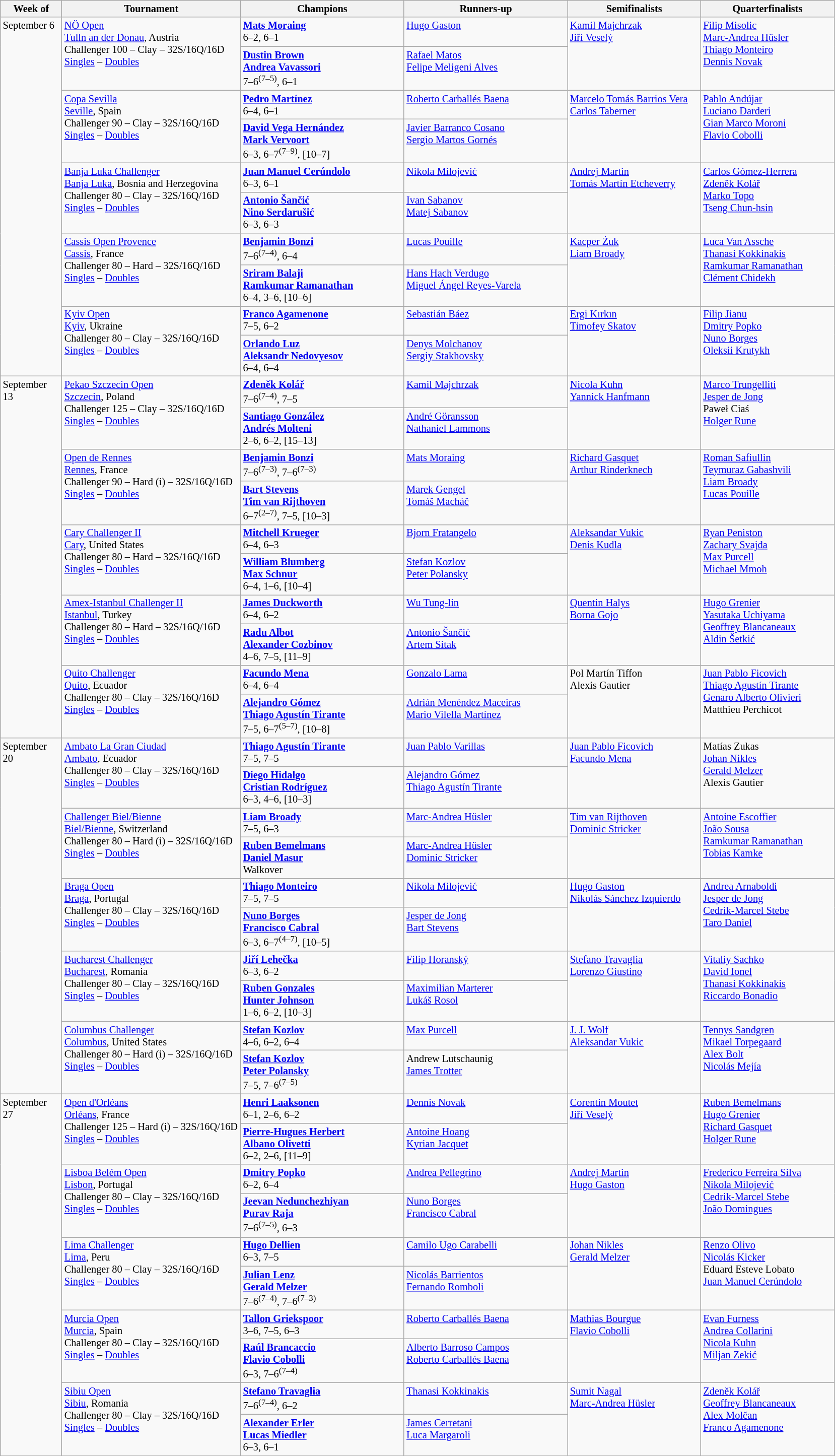<table class="wikitable" style="font-size:85%;">
<tr>
<th width="75">Week of</th>
<th width="230">Tournament</th>
<th width="210">Champions</th>
<th width="210">Runners-up</th>
<th width="170">Semifinalists</th>
<th width="170">Quarterfinalists</th>
</tr>
<tr valign=top>
<td rowspan=10>September 6</td>
<td rowspan=2><a href='#'>NÖ Open</a><br><a href='#'>Tulln an der Donau</a>, Austria <br> Challenger 100 – Clay – 32S/16Q/16D<br><a href='#'>Singles</a> – <a href='#'>Doubles</a></td>
<td> <strong><a href='#'>Mats Moraing</a></strong><br>6–2, 6–1</td>
<td> <a href='#'>Hugo Gaston</a></td>
<td rowspan=2> <a href='#'>Kamil Majchrzak</a> <br>  <a href='#'>Jiří Veselý</a></td>
<td rowspan=2> <a href='#'>Filip Misolic</a> <br>  <a href='#'>Marc-Andrea Hüsler</a> <br> <a href='#'>Thiago Monteiro</a> <br>  <a href='#'>Dennis Novak</a></td>
</tr>
<tr valign=top>
<td> <strong><a href='#'>Dustin Brown</a></strong><br> <strong><a href='#'>Andrea Vavassori</a></strong><br>7–6<sup>(7–5)</sup>, 6–1</td>
<td> <a href='#'>Rafael Matos</a><br> <a href='#'>Felipe Meligeni Alves</a></td>
</tr>
<tr valign=top>
<td rowspan=2><a href='#'>Copa Sevilla</a><br><a href='#'>Seville</a>, Spain <br> Challenger 90 – Clay – 32S/16Q/16D<br><a href='#'>Singles</a> – <a href='#'>Doubles</a></td>
<td> <strong><a href='#'>Pedro Martínez</a></strong><br>6–4, 6–1</td>
<td> <a href='#'>Roberto Carballés Baena</a></td>
<td rowspan=2> <a href='#'>Marcelo Tomás Barrios Vera</a> <br>  <a href='#'>Carlos Taberner</a></td>
<td rowspan=2> <a href='#'>Pablo Andújar</a> <br> <a href='#'>Luciano Darderi</a> <br> <a href='#'>Gian Marco Moroni</a> <br>  <a href='#'>Flavio Cobolli</a></td>
</tr>
<tr valign=top>
<td> <strong><a href='#'>David Vega Hernández</a></strong><br> <strong><a href='#'>Mark Vervoort</a></strong><br>6–3, 6–7<sup>(7–9)</sup>, [10–7]</td>
<td> <a href='#'>Javier Barranco Cosano</a><br> <a href='#'>Sergio Martos Gornés</a></td>
</tr>
<tr valign=top>
<td rowspan=2><a href='#'>Banja Luka Challenger</a><br><a href='#'>Banja Luka</a>, Bosnia and Herzegovina <br> Challenger 80 – Clay – 32S/16Q/16D<br><a href='#'>Singles</a> – <a href='#'>Doubles</a></td>
<td> <strong><a href='#'>Juan Manuel Cerúndolo</a></strong><br>6–3, 6–1</td>
<td> <a href='#'>Nikola Milojević</a></td>
<td rowspan=2> <a href='#'>Andrej Martin</a> <br>  <a href='#'>Tomás Martín Etcheverry</a></td>
<td rowspan=2> <a href='#'>Carlos Gómez-Herrera</a> <br> <a href='#'>Zdeněk Kolář</a> <br> <a href='#'>Marko Topo</a> <br>  <a href='#'>Tseng Chun-hsin</a></td>
</tr>
<tr valign=top>
<td> <strong><a href='#'>Antonio Šančić</a></strong><br> <strong><a href='#'>Nino Serdarušić</a></strong><br>6–3, 6–3</td>
<td> <a href='#'>Ivan Sabanov</a><br> <a href='#'>Matej Sabanov</a></td>
</tr>
<tr valign=top>
<td rowspan=2><a href='#'>Cassis Open Provence</a><br><a href='#'>Cassis</a>, France <br> Challenger 80 – Hard – 32S/16Q/16D<br><a href='#'>Singles</a> – <a href='#'>Doubles</a></td>
<td> <strong><a href='#'>Benjamin Bonzi</a></strong><br>7–6<sup>(7–4)</sup>, 6–4</td>
<td> <a href='#'>Lucas Pouille</a></td>
<td rowspan=2> <a href='#'>Kacper Żuk</a> <br>  <a href='#'>Liam Broady</a></td>
<td rowspan=2> <a href='#'>Luca Van Assche</a> <br> <a href='#'>Thanasi Kokkinakis</a> <br>  <a href='#'>Ramkumar Ramanathan</a> <br>  <a href='#'>Clément Chidekh</a></td>
</tr>
<tr valign=top>
<td> <strong><a href='#'>Sriram Balaji</a></strong><br> <strong><a href='#'>Ramkumar Ramanathan</a></strong><br>6–4, 3–6, [10–6]</td>
<td> <a href='#'>Hans Hach Verdugo</a><br> <a href='#'>Miguel Ángel Reyes-Varela</a></td>
</tr>
<tr valign=top>
<td rowspan=2><a href='#'>Kyiv Open</a><br><a href='#'>Kyiv</a>, Ukraine <br> Challenger 80 – Clay – 32S/16Q/16D<br><a href='#'>Singles</a> – <a href='#'>Doubles</a></td>
<td> <strong><a href='#'>Franco Agamenone</a></strong><br>7–5, 6–2</td>
<td> <a href='#'>Sebastián Báez</a></td>
<td rowspan=2> <a href='#'>Ergi Kırkın</a> <br>  <a href='#'>Timofey Skatov</a></td>
<td rowspan=2> <a href='#'>Filip Jianu</a> <br> <a href='#'>Dmitry Popko</a> <br> <a href='#'>Nuno Borges</a> <br>  <a href='#'>Oleksii Krutykh</a></td>
</tr>
<tr valign=top>
<td> <strong><a href='#'>Orlando Luz</a></strong><br> <strong><a href='#'>Aleksandr Nedovyesov</a></strong><br>6–4, 6–4</td>
<td> <a href='#'>Denys Molchanov</a><br> <a href='#'>Sergiy Stakhovsky</a></td>
</tr>
<tr valign=top>
<td rowspan=10>September 13</td>
<td rowspan=2><a href='#'>Pekao Szczecin Open</a><br><a href='#'>Szczecin</a>, Poland <br> Challenger 125 – Clay – 32S/16Q/16D<br><a href='#'>Singles</a> – <a href='#'>Doubles</a></td>
<td> <strong><a href='#'>Zdeněk Kolář</a></strong><br>7–6<sup>(7–4)</sup>, 7–5</td>
<td> <a href='#'>Kamil Majchrzak</a></td>
<td rowspan=2> <a href='#'>Nicola Kuhn</a> <br>  <a href='#'>Yannick Hanfmann</a></td>
<td rowspan=2> <a href='#'>Marco Trungelliti</a> <br> <a href='#'>Jesper de Jong</a> <br> Paweł Ciaś <br>  <a href='#'>Holger Rune</a></td>
</tr>
<tr valign=top>
<td> <strong><a href='#'>Santiago González</a></strong><br> <strong><a href='#'>Andrés Molteni</a></strong><br>2–6, 6–2, [15–13]</td>
<td> <a href='#'>André Göransson</a><br> <a href='#'>Nathaniel Lammons</a></td>
</tr>
<tr valign=top>
<td rowspan=2><a href='#'>Open de Rennes</a><br><a href='#'>Rennes</a>, France <br> Challenger 90 – Hard (i) – 32S/16Q/16D<br><a href='#'>Singles</a> – <a href='#'>Doubles</a></td>
<td> <strong><a href='#'>Benjamin Bonzi</a></strong><br>7–6<sup>(7–3)</sup>, 7–6<sup>(7–3)</sup></td>
<td> <a href='#'>Mats Moraing</a></td>
<td rowspan=2> <a href='#'>Richard Gasquet</a> <br>  <a href='#'>Arthur Rinderknech</a></td>
<td rowspan=2> <a href='#'>Roman Safiullin</a> <br> <a href='#'>Teymuraz Gabashvili</a> <br> <a href='#'>Liam Broady</a> <br>  <a href='#'>Lucas Pouille</a></td>
</tr>
<tr valign=top>
<td> <strong><a href='#'>Bart Stevens</a></strong><br> <strong><a href='#'>Tim van Rijthoven</a></strong><br>6–7<sup>(2–7)</sup>, 7–5, [10–3]</td>
<td> <a href='#'>Marek Gengel</a><br> <a href='#'>Tomáš Macháč</a></td>
</tr>
<tr valign=top>
<td rowspan=2><a href='#'>Cary Challenger II</a><br><a href='#'>Cary</a>, United States <br> Challenger 80 – Hard – 32S/16Q/16D<br><a href='#'>Singles</a> – <a href='#'>Doubles</a></td>
<td> <strong><a href='#'>Mitchell Krueger</a></strong><br>6–4, 6–3</td>
<td> <a href='#'>Bjorn Fratangelo</a></td>
<td rowspan=2> <a href='#'>Aleksandar Vukic</a> <br>  <a href='#'>Denis Kudla</a></td>
<td rowspan=2> <a href='#'>Ryan Peniston</a> <br> <a href='#'>Zachary Svajda</a> <br> <a href='#'>Max Purcell</a> <br>  <a href='#'>Michael Mmoh</a></td>
</tr>
<tr valign=top>
<td> <strong><a href='#'>William Blumberg</a></strong><br> <strong><a href='#'>Max Schnur</a></strong><br>6–4, 1–6, [10–4]</td>
<td> <a href='#'>Stefan Kozlov</a><br> <a href='#'>Peter Polansky</a></td>
</tr>
<tr valign=top>
<td rowspan=2><a href='#'>Amex-Istanbul Challenger II</a><br><a href='#'>Istanbul</a>, Turkey <br> Challenger 80 – Hard – 32S/16Q/16D<br><a href='#'>Singles</a> – <a href='#'>Doubles</a></td>
<td> <strong><a href='#'>James Duckworth</a></strong><br>6–4, 6–2</td>
<td> <a href='#'>Wu Tung-lin</a></td>
<td rowspan=2> <a href='#'>Quentin Halys</a> <br>  <a href='#'>Borna Gojo</a></td>
<td rowspan=2> <a href='#'>Hugo Grenier</a> <br> <a href='#'>Yasutaka Uchiyama</a> <br> <a href='#'>Geoffrey Blancaneaux</a> <br>  <a href='#'>Aldin Šetkić</a></td>
</tr>
<tr valign=top>
<td> <strong><a href='#'>Radu Albot</a></strong><br> <strong><a href='#'>Alexander Cozbinov</a></strong><br>4–6, 7–5, [11–9]</td>
<td> <a href='#'>Antonio Šančić</a><br> <a href='#'>Artem Sitak</a></td>
</tr>
<tr valign=top>
<td rowspan=2><a href='#'>Quito Challenger</a><br><a href='#'>Quito</a>, Ecuador <br> Challenger 80 – Clay – 32S/16Q/16D<br><a href='#'>Singles</a> – <a href='#'>Doubles</a></td>
<td> <strong><a href='#'>Facundo Mena</a></strong><br>6–4, 6–4</td>
<td> <a href='#'>Gonzalo Lama</a></td>
<td rowspan=2> Pol Martín Tiffon <br>  Alexis Gautier</td>
<td rowspan=2> <a href='#'>Juan Pablo Ficovich</a> <br>  <a href='#'>Thiago Agustín Tirante</a> <br> <a href='#'>Genaro Alberto Olivieri</a> <br>  Matthieu Perchicot</td>
</tr>
<tr valign=top>
<td> <strong><a href='#'>Alejandro Gómez</a></strong><br> <strong><a href='#'>Thiago Agustín Tirante</a></strong><br>7–5, 6–7<sup>(5–7)</sup>, [10–8]</td>
<td> <a href='#'>Adrián Menéndez Maceiras</a><br> <a href='#'>Mario Vilella Martínez</a></td>
</tr>
<tr valign=top>
<td rowspan=10>September 20</td>
<td rowspan=2><a href='#'>Ambato La Gran Ciudad</a><br><a href='#'>Ambato</a>, Ecuador <br> Challenger 80 – Clay – 32S/16Q/16D<br><a href='#'>Singles</a> – <a href='#'>Doubles</a></td>
<td> <strong><a href='#'>Thiago Agustín Tirante</a></strong><br>7–5, 7–5</td>
<td> <a href='#'>Juan Pablo Varillas</a></td>
<td rowspan=2> <a href='#'>Juan Pablo Ficovich</a> <br>  <a href='#'>Facundo Mena</a></td>
<td rowspan=2> Matías Zukas <br> <a href='#'>Johan Nikles</a> <br>  <a href='#'>Gerald Melzer</a> <br> Alexis Gautier</td>
</tr>
<tr valign=top>
<td> <strong><a href='#'>Diego Hidalgo</a></strong><br> <strong><a href='#'>Cristian Rodríguez</a></strong><br>6–3, 4–6, [10–3]</td>
<td> <a href='#'>Alejandro Gómez</a><br> <a href='#'>Thiago Agustín Tirante</a></td>
</tr>
<tr valign=top>
<td rowspan=2><a href='#'>Challenger Biel/Bienne</a><br><a href='#'>Biel/Bienne</a>, Switzerland <br> Challenger 80 – Hard (i) – 32S/16Q/16D<br><a href='#'>Singles</a> – <a href='#'>Doubles</a></td>
<td> <strong><a href='#'>Liam Broady</a></strong><br>7–5, 6–3</td>
<td> <a href='#'>Marc-Andrea Hüsler</a></td>
<td rowspan=2> <a href='#'>Tim van Rijthoven</a> <br>  <a href='#'>Dominic Stricker</a></td>
<td rowspan=2> <a href='#'>Antoine Escoffier</a> <br> <a href='#'>João Sousa</a> <br>  <a href='#'>Ramkumar Ramanathan</a> <br>  <a href='#'>Tobias Kamke</a></td>
</tr>
<tr valign=top>
<td> <strong><a href='#'>Ruben Bemelmans</a></strong><br> <strong><a href='#'>Daniel Masur</a></strong><br>Walkover</td>
<td> <a href='#'>Marc-Andrea Hüsler</a><br> <a href='#'>Dominic Stricker</a></td>
</tr>
<tr valign=top>
<td rowspan=2><a href='#'>Braga Open</a><br><a href='#'>Braga</a>, Portugal <br> Challenger 80 – Clay – 32S/16Q/16D<br><a href='#'>Singles</a> – <a href='#'>Doubles</a></td>
<td> <strong><a href='#'>Thiago Monteiro</a></strong><br>7–5, 7–5</td>
<td> <a href='#'>Nikola Milojević</a></td>
<td rowspan=2> <a href='#'>Hugo Gaston</a> <br>  <a href='#'>Nikolás Sánchez Izquierdo</a></td>
<td rowspan=2> <a href='#'>Andrea Arnaboldi</a> <br> <a href='#'>Jesper de Jong</a> <br> <a href='#'>Cedrik-Marcel Stebe</a> <br>  <a href='#'>Taro Daniel</a></td>
</tr>
<tr valign=top>
<td> <strong><a href='#'>Nuno Borges</a></strong><br> <strong><a href='#'>Francisco Cabral</a></strong><br>6–3, 6–7<sup>(4–7)</sup>, [10–5]</td>
<td> <a href='#'>Jesper de Jong</a><br> <a href='#'>Bart Stevens</a></td>
</tr>
<tr valign=top>
<td rowspan=2><a href='#'>Bucharest Challenger</a><br><a href='#'>Bucharest</a>, Romania <br> Challenger 80 – Clay – 32S/16Q/16D<br><a href='#'>Singles</a> – <a href='#'>Doubles</a></td>
<td> <strong><a href='#'>Jiří Lehečka</a></strong><br>6–3, 6–2</td>
<td> <a href='#'>Filip Horanský</a></td>
<td rowspan=2> <a href='#'>Stefano Travaglia</a> <br> <a href='#'>Lorenzo Giustino</a></td>
<td rowspan=2> <a href='#'>Vitaliy Sachko</a> <br> <a href='#'>David Ionel</a> <br> <a href='#'>Thanasi Kokkinakis</a> <br>  <a href='#'>Riccardo Bonadio</a></td>
</tr>
<tr valign=top>
<td> <strong><a href='#'>Ruben Gonzales</a></strong><br> <strong><a href='#'>Hunter Johnson</a></strong><br>1–6, 6–2, [10–3]</td>
<td> <a href='#'>Maximilian Marterer</a><br> <a href='#'>Lukáš Rosol</a></td>
</tr>
<tr valign=top>
<td rowspan=2><a href='#'>Columbus Challenger</a><br><a href='#'>Columbus</a>, United States <br> Challenger 80 – Hard (i) – 32S/16Q/16D<br><a href='#'>Singles</a> – <a href='#'>Doubles</a></td>
<td> <strong><a href='#'>Stefan Kozlov</a></strong><br>4–6, 6–2, 6–4</td>
<td> <a href='#'>Max Purcell</a></td>
<td rowspan=2> <a href='#'>J. J. Wolf</a> <br>  <a href='#'>Aleksandar Vukic</a></td>
<td rowspan=2> <a href='#'>Tennys Sandgren</a> <br> <a href='#'>Mikael Torpegaard</a> <br> <a href='#'>Alex Bolt</a> <br>  <a href='#'>Nicolás Mejía</a></td>
</tr>
<tr valign=top>
<td> <strong><a href='#'>Stefan Kozlov</a></strong><br> <strong><a href='#'>Peter Polansky</a></strong><br>7–5, 7–6<sup>(7–5)</sup></td>
<td> Andrew Lutschaunig<br> <a href='#'>James Trotter</a></td>
</tr>
<tr valign=top>
<td rowspan=10>September 27</td>
<td rowspan=2><a href='#'>Open d'Orléans</a><br><a href='#'>Orléans</a>, France <br> Challenger 125 – Hard (i) – 32S/16Q/16D<br><a href='#'>Singles</a> – <a href='#'>Doubles</a></td>
<td> <strong><a href='#'>Henri Laaksonen</a></strong><br>6–1, 2–6, 6–2</td>
<td> <a href='#'>Dennis Novak</a></td>
<td rowspan=2> <a href='#'>Corentin Moutet</a> <br>  <a href='#'>Jiří Veselý</a></td>
<td rowspan=2> <a href='#'>Ruben Bemelmans</a> <br> <a href='#'>Hugo Grenier</a><br> <a href='#'>Richard Gasquet</a> <br>  <a href='#'>Holger Rune</a></td>
</tr>
<tr valign=top>
<td> <strong><a href='#'>Pierre-Hugues Herbert</a></strong><br> <strong><a href='#'>Albano Olivetti</a></strong><br>6–2, 2–6, [11–9]</td>
<td> <a href='#'>Antoine Hoang</a><br> <a href='#'>Kyrian Jacquet</a></td>
</tr>
<tr valign=top>
<td rowspan=2><a href='#'>Lisboa Belém Open</a><br><a href='#'>Lisbon</a>, Portugal <br> Challenger 80 – Clay – 32S/16Q/16D<br><a href='#'>Singles</a> – <a href='#'>Doubles</a></td>
<td> <strong><a href='#'>Dmitry Popko</a></strong><br>6–2, 6–4</td>
<td> <a href='#'>Andrea Pellegrino</a></td>
<td rowspan=2> <a href='#'>Andrej Martin</a> <br>  <a href='#'>Hugo Gaston</a></td>
<td rowspan=2> <a href='#'>Frederico Ferreira Silva</a><br> <a href='#'>Nikola Milojević</a><br> <a href='#'>Cedrik-Marcel Stebe</a><br> <a href='#'>João Domingues</a></td>
</tr>
<tr valign=top>
<td> <strong><a href='#'>Jeevan Nedunchezhiyan</a></strong><br> <strong><a href='#'>Purav Raja</a></strong><br>7–6<sup>(7–5)</sup>, 6–3</td>
<td> <a href='#'>Nuno Borges</a><br> <a href='#'>Francisco Cabral</a></td>
</tr>
<tr valign=top>
<td rowspan=2><a href='#'>Lima Challenger</a><br><a href='#'>Lima</a>, Peru <br> Challenger 80 – Clay – 32S/16Q/16D<br><a href='#'>Singles</a> – <a href='#'>Doubles</a></td>
<td> <strong><a href='#'>Hugo Dellien</a></strong><br>6–3, 7–5</td>
<td> <a href='#'>Camilo Ugo Carabelli</a></td>
<td rowspan=2> <a href='#'>Johan Nikles</a> <br>  <a href='#'>Gerald Melzer</a></td>
<td rowspan=2> <a href='#'>Renzo Olivo</a><br> <a href='#'>Nicolás Kicker</a><br> Eduard Esteve Lobato<br> <a href='#'>Juan Manuel Cerúndolo</a></td>
</tr>
<tr valign=top>
<td> <strong><a href='#'>Julian Lenz</a></strong><br> <strong><a href='#'>Gerald Melzer</a></strong><br>7–6<sup>(7–4)</sup>, 7–6<sup>(7–3)</sup></td>
<td> <a href='#'>Nicolás Barrientos</a><br> <a href='#'>Fernando Romboli</a></td>
</tr>
<tr valign=top>
<td rowspan=2><a href='#'>Murcia Open</a><br><a href='#'>Murcia</a>, Spain <br> Challenger 80 – Clay – 32S/16Q/16D<br><a href='#'>Singles</a> – <a href='#'>Doubles</a></td>
<td> <strong><a href='#'>Tallon Griekspoor</a></strong><br>3–6, 7–5, 6–3</td>
<td> <a href='#'>Roberto Carballés Baena</a></td>
<td rowspan=2> <a href='#'>Mathias Bourgue</a> <br>  <a href='#'>Flavio Cobolli</a></td>
<td rowspan=2> <a href='#'>Evan Furness</a> <br> <a href='#'>Andrea Collarini</a><br> <a href='#'>Nicola Kuhn</a><br> <a href='#'>Miljan Zekić</a></td>
</tr>
<tr valign=top>
<td> <strong><a href='#'>Raúl Brancaccio</a></strong><br> <strong><a href='#'>Flavio Cobolli</a></strong><br>6–3, 7–6<sup>(7–4)</sup></td>
<td> <a href='#'>Alberto Barroso Campos</a><br> <a href='#'>Roberto Carballés Baena</a></td>
</tr>
<tr valign=top>
<td rowspan=2><a href='#'>Sibiu Open</a><br><a href='#'>Sibiu</a>, Romania <br> Challenger 80 – Clay – 32S/16Q/16D<br><a href='#'>Singles</a> – <a href='#'>Doubles</a></td>
<td> <strong><a href='#'>Stefano Travaglia</a></strong><br>7–6<sup>(7–4)</sup>, 6–2</td>
<td> <a href='#'>Thanasi Kokkinakis</a></td>
<td rowspan=2> <a href='#'>Sumit Nagal</a> <br>  <a href='#'>Marc-Andrea Hüsler</a></td>
<td rowspan=2> <a href='#'>Zdeněk Kolář</a> <br> <a href='#'>Geoffrey Blancaneaux</a> <br> <a href='#'>Alex Molčan</a> <br>  <a href='#'>Franco Agamenone</a></td>
</tr>
<tr valign=top>
<td> <strong><a href='#'>Alexander Erler</a></strong><br> <strong><a href='#'>Lucas Miedler</a></strong><br>6–3, 6–1</td>
<td> <a href='#'>James Cerretani</a><br> <a href='#'>Luca Margaroli</a></td>
</tr>
</table>
